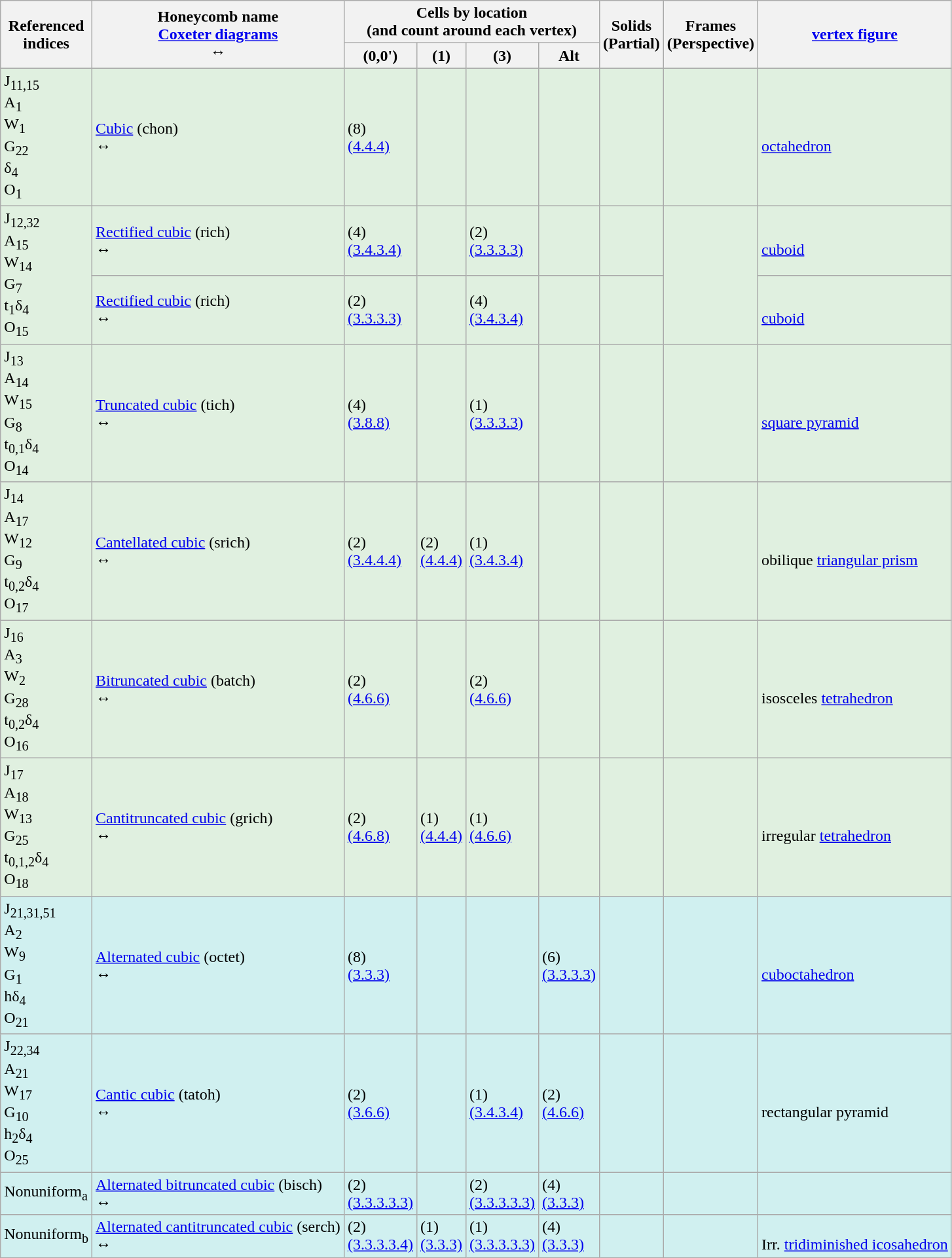<table class="wikitable">
<tr>
<th rowspan=2>Referenced<br>indices</th>
<th rowspan=2>Honeycomb name<br><a href='#'>Coxeter diagrams</a><br> ↔ </th>
<th colspan=4>Cells by location<br>(and count around each vertex)</th>
<th rowspan=2>Solids<br>(Partial)</th>
<th rowspan=2>Frames<br>(Perspective)</th>
<th rowspan=2><a href='#'>vertex figure</a></th>
</tr>
<tr>
<th>(0,0')<br></th>
<th>(1)<br></th>
<th>(3)<br></th>
<th>Alt</th>
</tr>
<tr BGCOLOR="#e0f0e0">
<td>J<sub>11,15</sub><br>A<sub>1</sub><br>W<sub>1</sub><br>G<sub>22</sub><br>δ<sub>4</sub><br>O<sub>1</sub></td>
<td><a href='#'>Cubic</a> (chon)<br> ↔ </td>
<td> (8)<br><a href='#'>(4.4.4)</a></td>
<td> </td>
<td> </td>
<td> </td>
<td></td>
<td></td>
<td><br><a href='#'>octahedron</a></td>
</tr>
<tr BGCOLOR="#e0f0e0">
<td rowspan=2>J<sub>12,32</sub><br>A<sub>15</sub><br>W<sub>14</sub><br>G<sub>7</sub><br>t<sub>1</sub>δ<sub>4</sub><br>O<sub>15</sub></td>
<td><a href='#'>Rectified cubic</a> (rich)<br> ↔ </td>
<td> (4)<br><a href='#'>(3.4.3.4)</a></td>
<td> </td>
<td> (2)<br><a href='#'>(3.3.3.3)</a></td>
<td> </td>
<td></td>
<td rowspan=2></td>
<td><br><a href='#'>cuboid</a></td>
</tr>
<tr BGCOLOR="#e0f0e0">
<td><a href='#'>Rectified cubic</a> (rich)<br> ↔ </td>
<td> (2)<br><a href='#'>(3.3.3.3)</a></td>
<td> </td>
<td> (4)<br><a href='#'>(3.4.3.4)</a></td>
<td> </td>
<td></td>
<td><br><a href='#'>cuboid</a></td>
</tr>
<tr BGCOLOR="#e0f0e0">
<td>J<sub>13</sub><br>A<sub>14</sub><br>W<sub>15</sub><br>G<sub>8</sub><br>t<sub>0,1</sub>δ<sub>4</sub><br>O<sub>14</sub></td>
<td><a href='#'>Truncated cubic</a> (tich)<br> ↔ </td>
<td> (4)<br><a href='#'>(3.8.8)</a></td>
<td> </td>
<td> (1)<br><a href='#'>(3.3.3.3)</a></td>
<td> </td>
<td></td>
<td></td>
<td><br><a href='#'>square pyramid</a></td>
</tr>
<tr BGCOLOR="#e0f0e0">
<td>J<sub>14</sub><br>A<sub>17</sub><br>W<sub>12</sub><br>G<sub>9</sub><br>t<sub>0,2</sub>δ<sub>4</sub><br>O<sub>17</sub></td>
<td><a href='#'>Cantellated cubic</a> (srich)<br> ↔ </td>
<td> (2)<br><a href='#'>(3.4.4.4)</a></td>
<td> (2)<br><a href='#'>(4.4.4)</a></td>
<td> (1)<br><a href='#'>(3.4.3.4)</a></td>
<td> </td>
<td></td>
<td></td>
<td><br>obilique <a href='#'>triangular prism</a></td>
</tr>
<tr BGCOLOR="#e0f0e0">
<td>J<sub>16</sub><br>A<sub>3</sub><br>W<sub>2</sub><br>G<sub>28</sub><br>t<sub>0,2</sub>δ<sub>4</sub><br>O<sub>16</sub></td>
<td><a href='#'>Bitruncated cubic</a> (batch)<br> ↔ </td>
<td> (2)<br><a href='#'>(4.6.6)</a></td>
<td> </td>
<td> (2)<br><a href='#'>(4.6.6)</a></td>
<td> </td>
<td></td>
<td></td>
<td><br>isosceles <a href='#'>tetrahedron</a></td>
</tr>
<tr BGCOLOR="#e0f0e0">
<td>J<sub>17</sub><br>A<sub>18</sub><br>W<sub>13</sub><br>G<sub>25</sub><br>t<sub>0,1,2</sub>δ<sub>4</sub><br>O<sub>18</sub></td>
<td><a href='#'>Cantitruncated cubic</a> (grich)<br> ↔ </td>
<td> (2)<br><a href='#'>(4.6.8)</a></td>
<td> (1)<br><a href='#'>(4.4.4)</a></td>
<td>(1)<br><a href='#'>(4.6.6)</a></td>
<td> </td>
<td></td>
<td></td>
<td><br>irregular <a href='#'>tetrahedron</a></td>
</tr>
<tr BGCOLOR="#d0f0f0">
<td>J<sub>21,31,51</sub><br>A<sub>2</sub><br>W<sub>9</sub><br>G<sub>1</sub><br>hδ<sub>4</sub><br>O<sub>21</sub></td>
<td><a href='#'>Alternated cubic</a> (octet)<br> ↔ </td>
<td> (8)<br><a href='#'>(3.3.3)</a></td>
<td> </td>
<td> </td>
<td> (6)<br><a href='#'>(3.3.3.3)</a></td>
<td></td>
<td></td>
<td><br><a href='#'>cuboctahedron</a></td>
</tr>
<tr BGCOLOR="#d0f0f0">
<td>J<sub>22,34</sub><br>A<sub>21</sub><br>W<sub>17</sub><br>G<sub>10</sub><br>h<sub>2</sub>δ<sub>4</sub><br>O<sub>25</sub></td>
<td><a href='#'>Cantic cubic</a> (tatoh)<br> ↔ </td>
<td> (2)<br><a href='#'>(3.6.6)</a></td>
<td> </td>
<td> (1)<br><a href='#'>(3.4.3.4)</a></td>
<td> (2)<br><a href='#'>(4.6.6)</a></td>
<td></td>
<td></td>
<td><br>rectangular pyramid</td>
</tr>
<tr BGCOLOR="#d0f0f0">
<td>Nonuniform<sub>a</sub></td>
<td><a href='#'>Alternated bitruncated cubic</a> (bisch)<br> ↔ </td>
<td> (2)<br><a href='#'>(3.3.3.3.3)</a></td>
<td> </td>
<td> (2)<br><a href='#'>(3.3.3.3.3)</a></td>
<td> (4)<br><a href='#'>(3.3.3)</a></td>
<td></td>
<td></td>
<td></td>
</tr>
<tr BGCOLOR="#d0f0f0">
<td>Nonuniform<sub>b</sub></td>
<td><a href='#'>Alternated cantitruncated cubic</a> (serch)<br> ↔ </td>
<td> (2)<br><a href='#'>(3.3.3.3.4)</a></td>
<td> (1)<br><a href='#'>(3.3.3)</a></td>
<td> (1)<br><a href='#'>(3.3.3.3.3)</a></td>
<td> (4)<br><a href='#'>(3.3.3)</a></td>
<td></td>
<td></td>
<td><br>Irr. <a href='#'>tridiminished icosahedron</a></td>
</tr>
</table>
